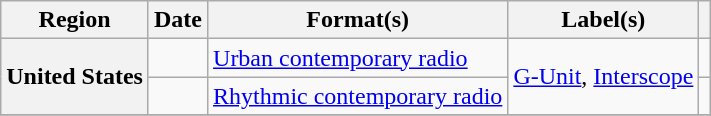<table class="wikitable plainrowheaders" style="text-align:left">
<tr>
<th scope="col">Region</th>
<th scope="col">Date</th>
<th scope="col">Format(s)</th>
<th scope="col">Label(s)</th>
<th scope="col"></th>
</tr>
<tr>
<th rowspan="2" scope="row">United States</th>
<td></td>
<td><a href='#'>Urban contemporary radio</a></td>
<td rowspan="2"><a href='#'>G-Unit</a>, <a href='#'>Interscope</a></td>
<td></td>
</tr>
<tr>
<td></td>
<td><a href='#'>Rhythmic contemporary radio</a></td>
<td></td>
</tr>
<tr>
</tr>
</table>
